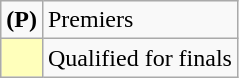<table class=wikitable>
<tr>
<td><strong>(P)</strong></td>
<td>Premiers</td>
</tr>
<tr>
<td bgcolor=FFFFBB></td>
<td>Qualified for finals</td>
</tr>
</table>
